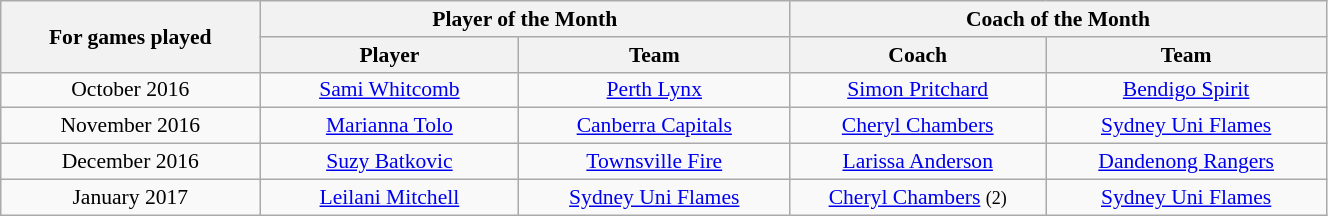<table class="wikitable" style="width: 70%; text-align:center; font-size:90%">
<tr>
<th rowspan=2 width=60>For games played</th>
<th colspan=2 width=120>Player of the Month</th>
<th colspan=2 width=120>Coach of the Month</th>
</tr>
<tr>
<th width=60>Player</th>
<th width=60>Team</th>
<th width=60>Coach</th>
<th width=60>Team</th>
</tr>
<tr>
<td>October 2016</td>
<td><a href='#'>Sami Whitcomb</a></td>
<td><a href='#'>Perth Lynx</a></td>
<td><a href='#'>Simon Pritchard</a></td>
<td><a href='#'>Bendigo Spirit</a></td>
</tr>
<tr>
<td>November 2016</td>
<td><a href='#'>Marianna Tolo</a></td>
<td><a href='#'>Canberra Capitals</a></td>
<td><a href='#'>Cheryl Chambers</a></td>
<td><a href='#'>Sydney Uni Flames</a></td>
</tr>
<tr>
<td>December 2016</td>
<td><a href='#'>Suzy Batkovic</a></td>
<td><a href='#'>Townsville Fire</a></td>
<td><a href='#'>Larissa Anderson</a></td>
<td><a href='#'>Dandenong Rangers</a></td>
</tr>
<tr>
<td>January 2017</td>
<td><a href='#'>Leilani Mitchell</a></td>
<td><a href='#'>Sydney Uni Flames</a></td>
<td><a href='#'>Cheryl Chambers</a> <small> (2) </small></td>
<td><a href='#'>Sydney Uni Flames</a></td>
</tr>
</table>
